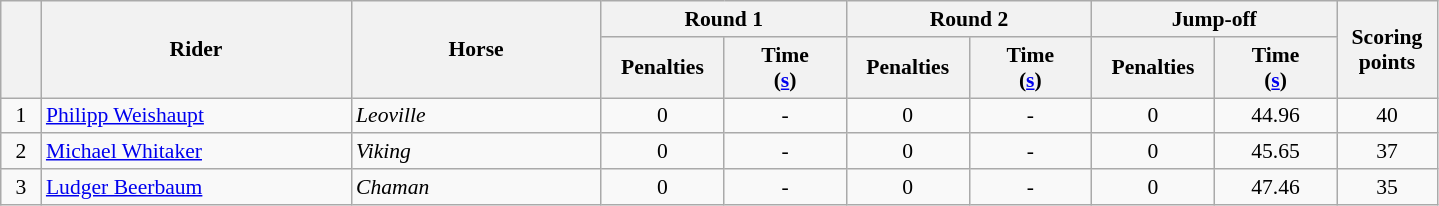<table class="wikitable" style="font-size: 90%">
<tr>
<th rowspan=2 width=20></th>
<th rowspan=2 width=200>Rider</th>
<th rowspan=2 width=160>Horse</th>
<th colspan=2>Round 1</th>
<th colspan=2>Round 2</th>
<th colspan=2>Jump-off</th>
<th rowspan=2 width=60>Scoring<br>points</th>
</tr>
<tr>
<th width=75>Penalties</th>
<th width=75>Time<br>(<a href='#'>s</a>)</th>
<th width=75>Penalties</th>
<th width=75>Time<br>(<a href='#'>s</a>)</th>
<th width=75>Penalties</th>
<th width=75>Time<br>(<a href='#'>s</a>)</th>
</tr>
<tr>
<td align=center>1</td>
<td> <a href='#'>Philipp Weishaupt</a></td>
<td><em>Leoville</em></td>
<td align=center>0</td>
<td align=center>-</td>
<td align=center>0</td>
<td align=center>-</td>
<td align=center>0</td>
<td align=center>44.96</td>
<td align=center>40</td>
</tr>
<tr>
<td align=center>2</td>
<td> <a href='#'>Michael Whitaker</a></td>
<td><em>Viking</em></td>
<td align=center>0</td>
<td align=center>-</td>
<td align=center>0</td>
<td align=center>-</td>
<td align=center>0</td>
<td align=center>45.65</td>
<td align=center>37</td>
</tr>
<tr>
<td align=center>3</td>
<td> <a href='#'>Ludger Beerbaum</a></td>
<td><em>Chaman</em></td>
<td align=center>0</td>
<td align=center>-</td>
<td align=center>0</td>
<td align=center>-</td>
<td align=center>0</td>
<td align=center>47.46</td>
<td align=center>35</td>
</tr>
</table>
